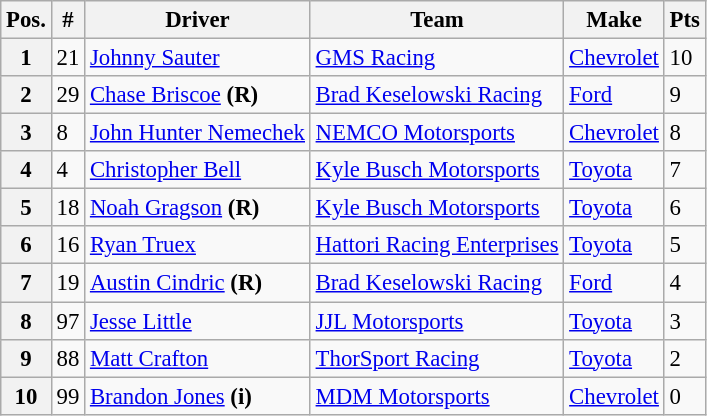<table class="wikitable" style="font-size:95%">
<tr>
<th>Pos.</th>
<th>#</th>
<th>Driver</th>
<th>Team</th>
<th>Make</th>
<th>Pts</th>
</tr>
<tr>
<th>1</th>
<td>21</td>
<td><a href='#'>Johnny Sauter</a></td>
<td><a href='#'>GMS Racing</a></td>
<td><a href='#'>Chevrolet</a></td>
<td>10</td>
</tr>
<tr>
<th>2</th>
<td>29</td>
<td><a href='#'>Chase Briscoe</a> <strong>(R)</strong></td>
<td><a href='#'>Brad Keselowski Racing</a></td>
<td><a href='#'>Ford</a></td>
<td>9</td>
</tr>
<tr>
<th>3</th>
<td>8</td>
<td><a href='#'>John Hunter Nemechek</a></td>
<td><a href='#'>NEMCO Motorsports</a></td>
<td><a href='#'>Chevrolet</a></td>
<td>8</td>
</tr>
<tr>
<th>4</th>
<td>4</td>
<td><a href='#'>Christopher Bell</a></td>
<td><a href='#'>Kyle Busch Motorsports</a></td>
<td><a href='#'>Toyota</a></td>
<td>7</td>
</tr>
<tr>
<th>5</th>
<td>18</td>
<td><a href='#'>Noah Gragson</a> <strong>(R)</strong></td>
<td><a href='#'>Kyle Busch Motorsports</a></td>
<td><a href='#'>Toyota</a></td>
<td>6</td>
</tr>
<tr>
<th>6</th>
<td>16</td>
<td><a href='#'>Ryan Truex</a></td>
<td><a href='#'>Hattori Racing Enterprises</a></td>
<td><a href='#'>Toyota</a></td>
<td>5</td>
</tr>
<tr>
<th>7</th>
<td>19</td>
<td><a href='#'>Austin Cindric</a> <strong>(R)</strong></td>
<td><a href='#'>Brad Keselowski Racing</a></td>
<td><a href='#'>Ford</a></td>
<td>4</td>
</tr>
<tr>
<th>8</th>
<td>97</td>
<td><a href='#'>Jesse Little</a></td>
<td><a href='#'>JJL Motorsports</a></td>
<td><a href='#'>Toyota</a></td>
<td>3</td>
</tr>
<tr>
<th>9</th>
<td>88</td>
<td><a href='#'>Matt Crafton</a></td>
<td><a href='#'>ThorSport Racing</a></td>
<td><a href='#'>Toyota</a></td>
<td>2</td>
</tr>
<tr>
<th>10</th>
<td>99</td>
<td><a href='#'>Brandon Jones</a> <strong>(i)</strong></td>
<td><a href='#'>MDM Motorsports</a></td>
<td><a href='#'>Chevrolet</a></td>
<td>0</td>
</tr>
</table>
